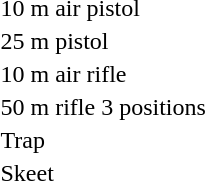<table>
<tr>
<td>10 m air pistol</td>
<td></td>
<td></td>
<td></td>
</tr>
<tr>
<td>25 m pistol</td>
<td></td>
<td></td>
<td></td>
</tr>
<tr>
<td>10 m air rifle</td>
<td></td>
<td></td>
<td></td>
</tr>
<tr>
<td>50 m rifle 3 positions</td>
<td></td>
<td></td>
<td></td>
</tr>
<tr>
<td>Trap</td>
<td></td>
<td></td>
<td></td>
</tr>
<tr>
<td>Skeet</td>
<td></td>
<td></td>
<td></td>
</tr>
</table>
